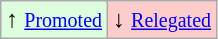<table class="wikitable" align="center">
<tr>
<td style="background:#ddffdd">↑ <small><a href='#'>Promoted</a></small></td>
<td style="background:#ffcccc">↓ <small><a href='#'>Relegated</a></small></td>
</tr>
</table>
